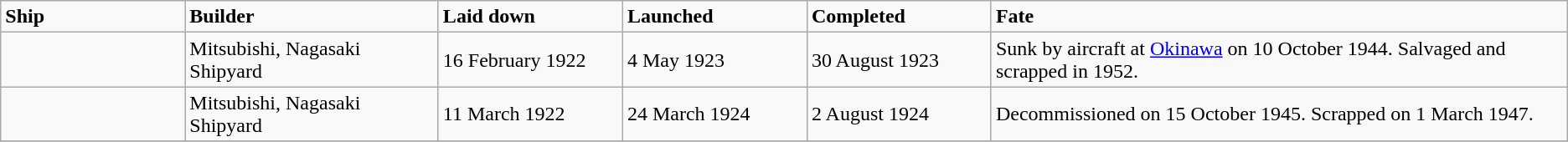<table class="wikitable">
<tr>
<td width="8%"><strong>Ship</strong></td>
<td width="11%"><strong>Builder</strong></td>
<td width="8%" bgcolor=><strong>Laid down</strong></td>
<td width="8%" bgcolor=><strong>Launched</strong></td>
<td width="8%" bgcolor=><strong>Completed</strong></td>
<td width="25%" bgcolor=><strong>Fate</strong></td>
</tr>
<tr>
<td> </td>
<td>Mitsubishi, Nagasaki Shipyard</td>
<td>16 February 1922</td>
<td>4 May 1923</td>
<td>30 August 1923</td>
<td>Sunk by aircraft at <a href='#'>Okinawa</a> on 10 October 1944. Salvaged and scrapped in 1952.</td>
</tr>
<tr>
<td> </td>
<td>Mitsubishi, Nagasaki Shipyard</td>
<td>11 March 1922</td>
<td>24 March 1924</td>
<td>2 August 1924</td>
<td>Decommissioned on 15 October 1945. Scrapped on 1 March 1947.</td>
</tr>
<tr>
</tr>
</table>
